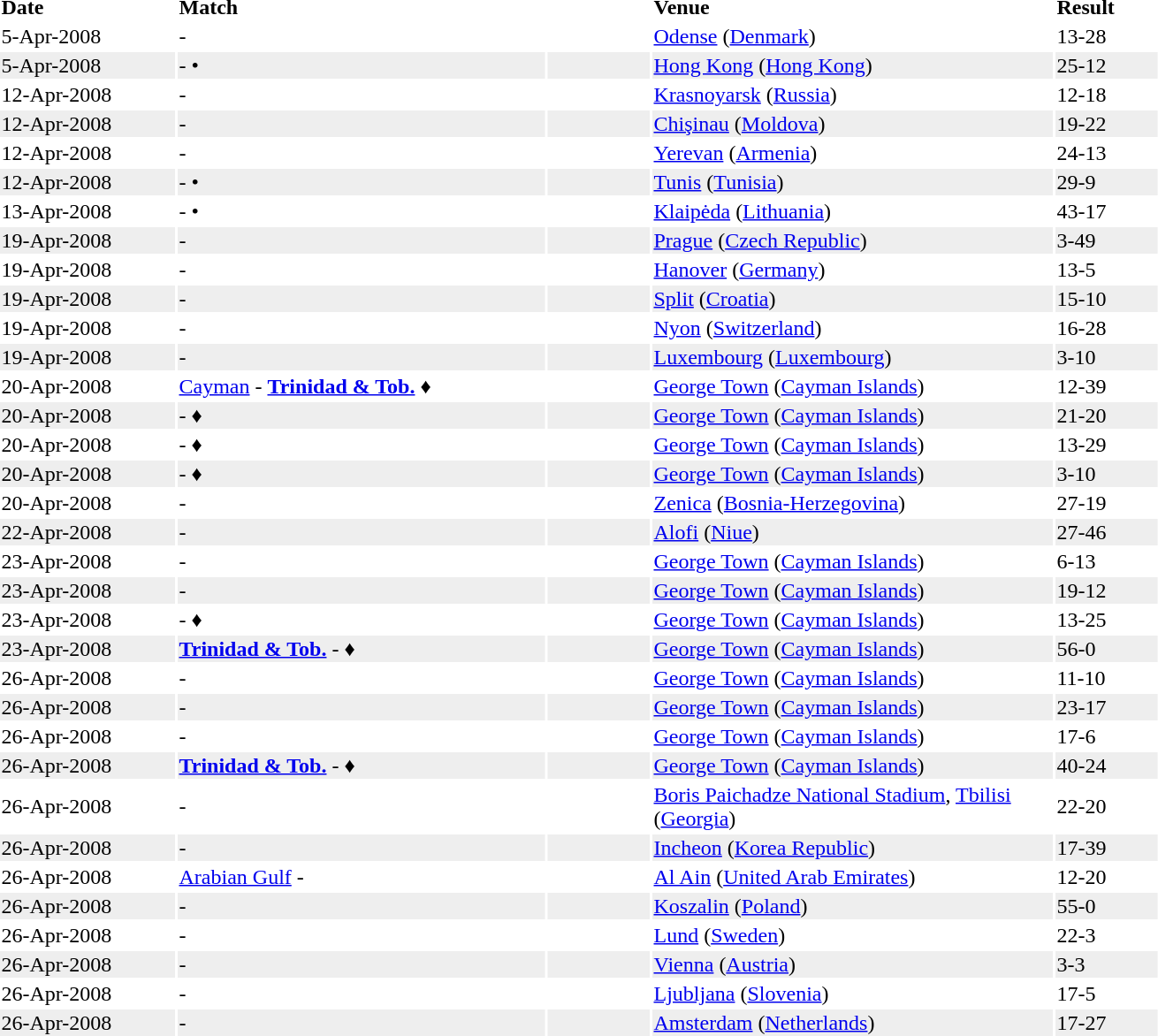<table>
<tr ---->
<td width="130"><strong>Date</strong></td>
<td width="275"><strong>Match</strong></td>
<td width="75"></td>
<td width="300"><strong>Venue</strong></td>
<td width="75"><strong>Result</strong></td>
</tr>
<tr ---->
<td>5-Apr-2008</td>
<td> - <strong></strong></td>
<td><br></td>
<td><a href='#'>Odense</a> (<a href='#'>Denmark</a>)</td>
<td>13-28</td>
</tr>
<tr ---- bgcolor="#eeeeee">
<td>5-Apr-2008</td>
<td><strong></strong> -  •</td>
<td><br></td>
<td><a href='#'>Hong Kong</a> (<a href='#'>Hong Kong</a>)</td>
<td>25-12</td>
</tr>
<tr ---->
<td>12-Apr-2008</td>
<td> - <strong></strong></td>
<td><br></td>
<td><a href='#'>Krasnoyarsk</a> (<a href='#'>Russia</a>)</td>
<td>12-18</td>
</tr>
<tr ---- bgcolor="#eeeeee">
<td>12-Apr-2008</td>
<td> - <strong></strong></td>
<td><br></td>
<td><a href='#'>Chişinau</a> (<a href='#'>Moldova</a>)</td>
<td>19-22</td>
</tr>
<tr ---->
<td>12-Apr-2008</td>
<td><strong></strong> - </td>
<td><br></td>
<td><a href='#'>Yerevan</a> (<a href='#'>Armenia</a>)</td>
<td>24-13</td>
</tr>
<tr ---- bgcolor="#eeeeee">
<td>12-Apr-2008</td>
<td><strong></strong> -  •</td>
<td><br></td>
<td><a href='#'>Tunis</a> (<a href='#'>Tunisia</a>)</td>
<td>29-9</td>
</tr>
<tr ---->
<td>13-Apr-2008</td>
<td><strong></strong> -  •</td>
<td><br> </td>
<td><a href='#'>Klaipėda</a> (<a href='#'>Lithuania</a>)</td>
<td>43-17</td>
</tr>
<tr ---- bgcolor="#eeeeee">
<td>19-Apr-2008</td>
<td> - <strong></strong></td>
<td><br></td>
<td><a href='#'>Prague</a> (<a href='#'>Czech Republic</a>)</td>
<td>3-49</td>
</tr>
<tr ---->
<td>19-Apr-2008</td>
<td><strong></strong> - </td>
<td><br> </td>
<td><a href='#'>Hanover</a> (<a href='#'>Germany</a>)</td>
<td>13-5</td>
</tr>
<tr ---- bgcolor="#eeeeee">
<td>19-Apr-2008</td>
<td><strong></strong> - </td>
<td><br> </td>
<td><a href='#'>Split</a> (<a href='#'>Croatia</a>)</td>
<td>15-10</td>
</tr>
<tr ---->
<td>19-Apr-2008</td>
<td> - <strong></strong></td>
<td><br> </td>
<td><a href='#'>Nyon</a> (<a href='#'>Switzerland</a>)</td>
<td>16-28</td>
</tr>
<tr ---- bgcolor="#eeeeee">
<td>19-Apr-2008</td>
<td> - <strong></strong></td>
<td><br> </td>
<td><a href='#'>Luxembourg</a> (<a href='#'>Luxembourg</a>)</td>
<td>3-10</td>
</tr>
<tr ---->
<td>20-Apr-2008</td>
<td> <a href='#'>Cayman</a> - <strong><a href='#'>Trinidad & Tob.</a></strong> ♦</td>
<td><br></td>
<td><a href='#'>George Town</a> (<a href='#'>Cayman Islands</a>)</td>
<td>12-39</td>
</tr>
<tr ---- bgcolor="#eeeeee">
<td>20-Apr-2008</td>
<td><strong></strong> -  ♦</td>
<td><br></td>
<td><a href='#'>George Town</a> (<a href='#'>Cayman Islands</a>)</td>
<td>21-20</td>
</tr>
<tr ---->
<td>20-Apr-2008</td>
<td> - <strong></strong> ♦</td>
<td><br></td>
<td><a href='#'>George Town</a> (<a href='#'>Cayman Islands</a>)</td>
<td>13-29</td>
</tr>
<tr ---- bgcolor="#eeeeee">
<td>20-Apr-2008</td>
<td> - <strong></strong> ♦</td>
<td><br></td>
<td><a href='#'>George Town</a> (<a href='#'>Cayman Islands</a>)</td>
<td>3-10</td>
</tr>
<tr ---->
<td>20-Apr-2008</td>
<td><strong></strong> - </td>
<td><br></td>
<td><a href='#'>Zenica</a> (<a href='#'>Bosnia-Herzegovina</a>)</td>
<td>27-19</td>
</tr>
<tr ---- bgcolor="#eeeeee">
<td>22-Apr-2008</td>
<td> - <strong></strong></td>
<td><br></td>
<td><a href='#'>Alofi</a> (<a href='#'>Niue</a>)</td>
<td>27-46</td>
</tr>
<tr ---->
<td>23-Apr-2008</td>
<td> - <strong></strong></td>
<td><br></td>
<td><a href='#'>George Town</a> (<a href='#'>Cayman Islands</a>)</td>
<td>6-13</td>
</tr>
<tr ---- bgcolor="#eeeeee">
<td>23-Apr-2008</td>
<td><strong></strong> - </td>
<td><br></td>
<td><a href='#'>George Town</a> (<a href='#'>Cayman Islands</a>)</td>
<td>19-12</td>
</tr>
<tr ---->
<td>23-Apr-2008</td>
<td> - <strong></strong> ♦</td>
<td><br></td>
<td><a href='#'>George Town</a> (<a href='#'>Cayman Islands</a>)</td>
<td>13-25</td>
</tr>
<tr ---- bgcolor="#eeeeee">
<td>23-Apr-2008</td>
<td><strong><a href='#'>Trinidad & Tob.</a></strong> -  ♦</td>
<td><br></td>
<td><a href='#'>George Town</a> (<a href='#'>Cayman Islands</a>)</td>
<td>56-0</td>
</tr>
<tr ---->
<td>26-Apr-2008</td>
<td><strong></strong> - </td>
<td><br></td>
<td><a href='#'>George Town</a> (<a href='#'>Cayman Islands</a>)</td>
<td>11-10</td>
</tr>
<tr ---- bgcolor="#eeeeee">
<td>26-Apr-2008</td>
<td><strong></strong> - </td>
<td><br></td>
<td><a href='#'>George Town</a> (<a href='#'>Cayman Islands</a>)</td>
<td>23-17</td>
</tr>
<tr ---->
<td>26-Apr-2008</td>
<td><strong></strong> - </td>
<td><br></td>
<td><a href='#'>George Town</a> (<a href='#'>Cayman Islands</a>)</td>
<td>17-6</td>
</tr>
<tr ---- bgcolor="#eeeeee">
<td>26-Apr-2008</td>
<td><strong><a href='#'>Trinidad & Tob.</a></strong> -  ♦</td>
<td><br></td>
<td><a href='#'>George Town</a> (<a href='#'>Cayman Islands</a>)</td>
<td>40-24</td>
</tr>
<tr ---->
<td>26-Apr-2008</td>
<td><strong></strong> - </td>
<td><br></td>
<td><a href='#'>Boris Paichadze National Stadium</a>, <a href='#'>Tbilisi</a> (<a href='#'>Georgia</a>)</td>
<td>22-20</td>
</tr>
<tr ---- bgcolor="#eeeeee">
<td>26-Apr-2008</td>
<td> - <strong></strong></td>
<td><br></td>
<td><a href='#'>Incheon</a> (<a href='#'>Korea Republic</a>)</td>
<td>17-39</td>
</tr>
<tr ---->
<td>26-Apr-2008</td>
<td><a href='#'>Arabian Gulf</a> - <strong></strong></td>
<td><br></td>
<td><a href='#'>Al Ain</a> (<a href='#'>United Arab Emirates</a>)</td>
<td>12-20</td>
</tr>
<tr ---- bgcolor="#eeeeee">
<td>26-Apr-2008</td>
<td><strong></strong> - </td>
<td><br></td>
<td><a href='#'>Koszalin</a> (<a href='#'>Poland</a>)</td>
<td>55-0</td>
</tr>
<tr ---->
<td>26-Apr-2008</td>
<td><strong></strong> - </td>
<td><br></td>
<td><a href='#'>Lund</a> (<a href='#'>Sweden</a>)</td>
<td>22-3</td>
</tr>
<tr ---- bgcolor="#eeeeee">
<td>26-Apr-2008</td>
<td> - </td>
<td><br></td>
<td><a href='#'>Vienna</a> (<a href='#'>Austria</a>)</td>
<td>3-3</td>
</tr>
<tr ---->
<td>26-Apr-2008</td>
<td><strong></strong> - </td>
<td><br> </td>
<td><a href='#'>Ljubljana</a> (<a href='#'>Slovenia</a>)</td>
<td>17-5</td>
</tr>
<tr ---- bgcolor="#eeeeee">
<td>26-Apr-2008</td>
<td> - <strong></strong></td>
<td><br></td>
<td><a href='#'>Amsterdam</a> (<a href='#'>Netherlands</a>)</td>
<td>17-27</td>
</tr>
</table>
